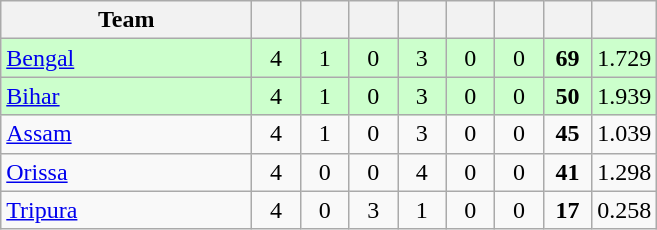<table class="wikitable" style="text-align:center">
<tr>
<th style="width:160px">Team</th>
<th style="width:25px"></th>
<th style="width:25px"></th>
<th style="width:25px"></th>
<th style="width:25px"></th>
<th style="width:25px"></th>
<th style="width:25px"></th>
<th style="width:25px"></th>
<th style="width:25px;"></th>
</tr>
<tr style="background:#cfc;">
<td style="text-align:left"><a href='#'>Bengal</a></td>
<td>4</td>
<td>1</td>
<td>0</td>
<td>3</td>
<td>0</td>
<td>0</td>
<td><strong>69</strong></td>
<td>1.729</td>
</tr>
<tr style="background:#cfc;">
<td style="text-align:left"><a href='#'>Bihar</a></td>
<td>4</td>
<td>1</td>
<td>0</td>
<td>3</td>
<td>0</td>
<td>0</td>
<td><strong>50</strong></td>
<td>1.939</td>
</tr>
<tr>
<td style="text-align:left"><a href='#'>Assam</a></td>
<td>4</td>
<td>1</td>
<td>0</td>
<td>3</td>
<td>0</td>
<td>0</td>
<td><strong>45</strong></td>
<td>1.039</td>
</tr>
<tr>
<td style="text-align:left"><a href='#'>Orissa</a></td>
<td>4</td>
<td>0</td>
<td>0</td>
<td>4</td>
<td>0</td>
<td>0</td>
<td><strong>41</strong></td>
<td>1.298</td>
</tr>
<tr>
<td style="text-align:left"><a href='#'>Tripura</a></td>
<td>4</td>
<td>0</td>
<td>3</td>
<td>1</td>
<td>0</td>
<td>0</td>
<td><strong>17</strong></td>
<td>0.258</td>
</tr>
</table>
